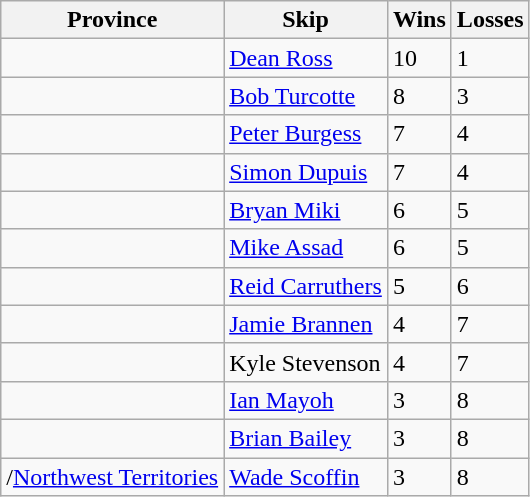<table class="wikitable" border="1">
<tr>
<th>Province</th>
<th>Skip</th>
<th>Wins</th>
<th>Losses</th>
</tr>
<tr>
<td></td>
<td><a href='#'>Dean Ross</a></td>
<td>10</td>
<td>1</td>
</tr>
<tr>
<td></td>
<td><a href='#'>Bob Turcotte</a></td>
<td>8</td>
<td>3</td>
</tr>
<tr>
<td></td>
<td><a href='#'>Peter Burgess</a></td>
<td>7</td>
<td>4</td>
</tr>
<tr>
<td></td>
<td><a href='#'>Simon Dupuis</a></td>
<td>7</td>
<td>4</td>
</tr>
<tr>
<td></td>
<td><a href='#'>Bryan Miki</a></td>
<td>6</td>
<td>5</td>
</tr>
<tr>
<td></td>
<td><a href='#'>Mike Assad</a></td>
<td>6</td>
<td>5</td>
</tr>
<tr>
<td></td>
<td><a href='#'>Reid Carruthers</a></td>
<td>5</td>
<td>6</td>
</tr>
<tr>
<td></td>
<td><a href='#'>Jamie Brannen</a></td>
<td>4</td>
<td>7</td>
</tr>
<tr>
<td></td>
<td>Kyle Stevenson</td>
<td>4</td>
<td>7</td>
</tr>
<tr>
<td></td>
<td><a href='#'>Ian Mayoh</a></td>
<td>3</td>
<td>8</td>
</tr>
<tr>
<td></td>
<td><a href='#'>Brian Bailey</a></td>
<td>3</td>
<td>8</td>
</tr>
<tr>
<td>/<a href='#'>Northwest Territories</a></td>
<td><a href='#'>Wade Scoffin</a></td>
<td>3</td>
<td>8</td>
</tr>
</table>
